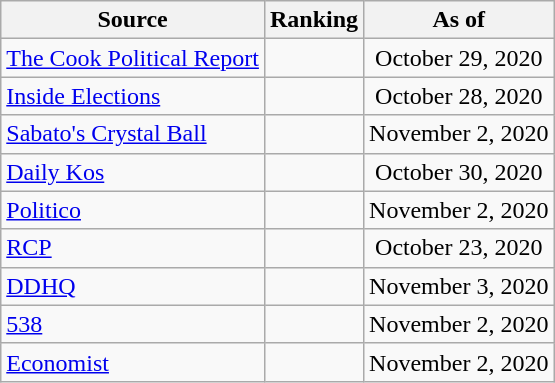<table class="wikitable" style="text-align:center">
<tr>
<th>Source</th>
<th>Ranking</th>
<th>As of</th>
</tr>
<tr>
<td align=left><a href='#'>The Cook Political Report</a></td>
<td></td>
<td>October 29, 2020</td>
</tr>
<tr>
<td align=left><a href='#'>Inside Elections</a></td>
<td></td>
<td>October 28, 2020</td>
</tr>
<tr>
<td align=left><a href='#'>Sabato's Crystal Ball</a></td>
<td></td>
<td>November 2, 2020</td>
</tr>
<tr>
<td align="left"><a href='#'>Daily Kos</a></td>
<td></td>
<td>October 30, 2020</td>
</tr>
<tr>
<td align="left"><a href='#'>Politico</a></td>
<td></td>
<td>November 2, 2020</td>
</tr>
<tr>
<td align="left"><a href='#'>RCP</a></td>
<td></td>
<td>October 23, 2020</td>
</tr>
<tr>
<td align="left"><a href='#'>DDHQ</a></td>
<td></td>
<td>November 3, 2020</td>
</tr>
<tr>
<td align="left"><a href='#'>538</a></td>
<td></td>
<td>November 2, 2020</td>
</tr>
<tr>
<td align="left"><a href='#'>Economist</a></td>
<td></td>
<td>November 2, 2020</td>
</tr>
</table>
